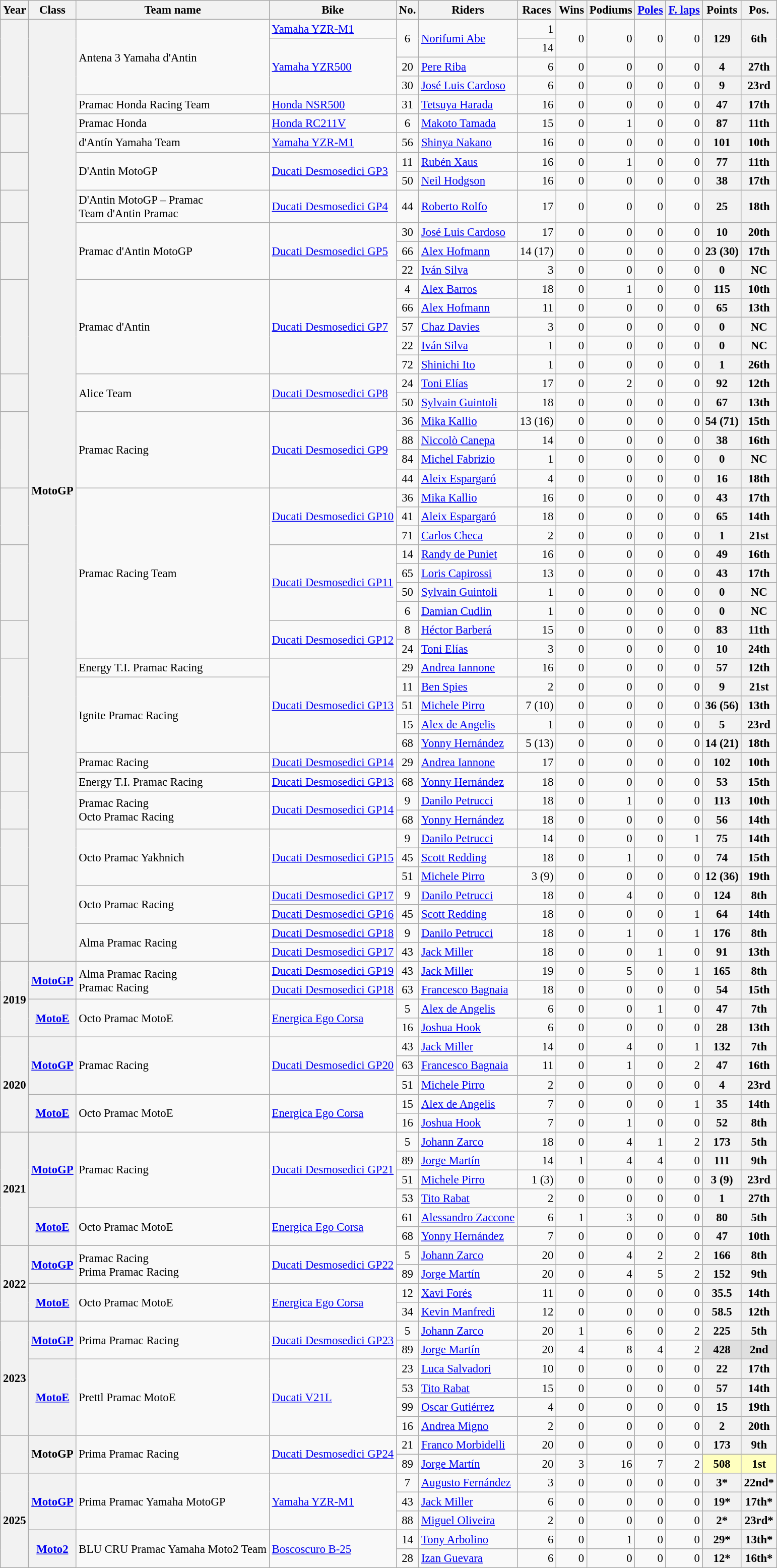<table class="wikitable" style="text-align:right; font-size:95%;">
<tr>
<th scope="col">Year</th>
<th scope="col">Class</th>
<th scope="col">Team name</th>
<th scope="col">Bike</th>
<th scope="col">No.</th>
<th scope="col">Riders</th>
<th scope="col">Races</th>
<th scope="col">Wins</th>
<th scope="col">Podiums</th>
<th scope="col"><a href='#'>Poles</a></th>
<th scope="col"><a href='#'>F. laps</a></th>
<th scope="col">Points</th>
<th scope="col">Pos.</th>
</tr>
<tr>
<th scope="row" rowspan="5"></th>
<th rowspan="49">MotoGP</th>
<td style="text-align:left;" rowspan="4">Antena 3 Yamaha d'Antin</td>
<td style="text-align:left;"><a href='#'>Yamaha YZR-M1</a></td>
<td style="text-align:center;" rowspan="2">6</td>
<td style="text-align:left;" rowspan="2"> <a href='#'>Norifumi Abe</a></td>
<td>1</td>
<td rowspan="2">0</td>
<td rowspan="2">0</td>
<td rowspan="2">0</td>
<td rowspan="2">0</td>
<th rowspan="2">129</th>
<th rowspan="2">6th</th>
</tr>
<tr>
<td style="text-align:left;" rowspan="3"><a href='#'>Yamaha YZR500</a></td>
<td>14</td>
</tr>
<tr>
<td style="text-align:center;">20</td>
<td style="text-align:left;"> <a href='#'>Pere Riba</a></td>
<td>6</td>
<td>0</td>
<td>0</td>
<td>0</td>
<td>0</td>
<th>4</th>
<th>27th</th>
</tr>
<tr>
<td style="text-align:center;">30</td>
<td style="text-align:left;"> <a href='#'>José Luis Cardoso</a></td>
<td>6</td>
<td>0</td>
<td>0</td>
<td>0</td>
<td>0</td>
<th>9</th>
<th>23rd</th>
</tr>
<tr>
<td style="text-align:left;">Pramac Honda Racing Team</td>
<td style="text-align:left;"><a href='#'>Honda NSR500</a></td>
<td style="text-align:center;">31</td>
<td style="text-align:left;"> <a href='#'>Tetsuya Harada</a></td>
<td>16</td>
<td>0</td>
<td>0</td>
<td>0</td>
<td>0</td>
<th>47</th>
<th>17th</th>
</tr>
<tr>
<th scope="row" rowspan="2"></th>
<td style="text-align:left;">Pramac Honda</td>
<td style="text-align:left;"><a href='#'>Honda RC211V</a></td>
<td style="text-align:center;">6</td>
<td style="text-align:left;"> <a href='#'>Makoto Tamada</a></td>
<td>15</td>
<td>0</td>
<td>1</td>
<td>0</td>
<td>0</td>
<th>87</th>
<th>11th</th>
</tr>
<tr>
<td style="text-align:left;">d'Antín Yamaha Team</td>
<td style="text-align:left;"><a href='#'>Yamaha YZR-M1</a></td>
<td style="text-align:center;">56</td>
<td style="text-align:left;"> <a href='#'>Shinya Nakano</a></td>
<td>16</td>
<td>0</td>
<td>0</td>
<td>0</td>
<td>0</td>
<th>101</th>
<th>10th</th>
</tr>
<tr>
<th scope="row" rowspan="2"></th>
<td style="text-align:left;" rowspan="2">D'Antin MotoGP</td>
<td style="text-align:left;" rowspan="2"><a href='#'>Ducati Desmosedici GP3</a></td>
<td style="text-align:center;">11</td>
<td style="text-align:left;"> <a href='#'>Rubén Xaus</a></td>
<td>16</td>
<td>0</td>
<td>1</td>
<td>0</td>
<td>0</td>
<th>77</th>
<th>11th</th>
</tr>
<tr>
<td style="text-align:center;">50</td>
<td style="text-align:left;"> <a href='#'>Neil Hodgson</a></td>
<td>16</td>
<td>0</td>
<td>0</td>
<td>0</td>
<td>0</td>
<th>38</th>
<th>17th</th>
</tr>
<tr>
<th scope="row"></th>
<td style="text-align:left;">D'Antin MotoGP – Pramac<br>Team d'Antin Pramac</td>
<td style="text-align:left;"><a href='#'>Ducati Desmosedici GP4</a></td>
<td style="text-align:center;">44</td>
<td style="text-align:left;"> <a href='#'>Roberto Rolfo</a></td>
<td>17</td>
<td>0</td>
<td>0</td>
<td>0</td>
<td>0</td>
<th>25</th>
<th>18th</th>
</tr>
<tr>
<th scope="row" rowspan="3"></th>
<td style="text-align:left;" rowspan="3">Pramac d'Antin MotoGP</td>
<td style="text-align:left;" rowspan="3"><a href='#'>Ducati Desmosedici GP5</a></td>
<td style="text-align:center;">30</td>
<td style="text-align:left;"> <a href='#'>José Luis Cardoso</a></td>
<td>17</td>
<td>0</td>
<td>0</td>
<td>0</td>
<td>0</td>
<th>10</th>
<th>20th</th>
</tr>
<tr>
<td style="text-align:center;">66</td>
<td style="text-align:left;"> <a href='#'>Alex Hofmann</a></td>
<td>14 (17)</td>
<td>0</td>
<td>0</td>
<td>0</td>
<td>0</td>
<th>23 (30)</th>
<th>17th</th>
</tr>
<tr>
<td style="text-align:center;">22</td>
<td style="text-align:left;"> <a href='#'>Iván Silva</a></td>
<td>3</td>
<td>0</td>
<td>0</td>
<td>0</td>
<td>0</td>
<th>0</th>
<th>NC</th>
</tr>
<tr>
<th scope="row" rowspan="5"></th>
<td style="text-align:left;" rowspan="5">Pramac d'Antin</td>
<td style="text-align:left;" rowspan="5"><a href='#'>Ducati Desmosedici GP7</a></td>
<td style="text-align:center;">4</td>
<td style="text-align:left;"> <a href='#'>Alex Barros</a></td>
<td>18</td>
<td>0</td>
<td>1</td>
<td>0</td>
<td>0</td>
<th>115</th>
<th>10th</th>
</tr>
<tr>
<td style="text-align:center;">66</td>
<td style="text-align:left;"> <a href='#'>Alex Hofmann</a></td>
<td>11</td>
<td>0</td>
<td>0</td>
<td>0</td>
<td>0</td>
<th>65</th>
<th>13th</th>
</tr>
<tr>
<td style="text-align:center;">57</td>
<td style="text-align:left;"> <a href='#'>Chaz Davies</a></td>
<td>3</td>
<td>0</td>
<td>0</td>
<td>0</td>
<td>0</td>
<th>0</th>
<th>NC</th>
</tr>
<tr>
<td style="text-align:center;">22</td>
<td style="text-align:left;"> <a href='#'>Iván Silva</a></td>
<td>1</td>
<td>0</td>
<td>0</td>
<td>0</td>
<td>0</td>
<th>0</th>
<th>NC</th>
</tr>
<tr>
<td style="text-align:center;">72</td>
<td style="text-align:left;"> <a href='#'>Shinichi Ito</a></td>
<td>1</td>
<td>0</td>
<td>0</td>
<td>0</td>
<td>0</td>
<th>1</th>
<th>26th</th>
</tr>
<tr>
<th scope="row" rowspan="2"></th>
<td style="text-align:left;" rowspan="2">Alice Team</td>
<td style="text-align:left;" rowspan="2"><a href='#'>Ducati Desmosedici GP8</a></td>
<td style="text-align:center;">24</td>
<td style="text-align:left;"> <a href='#'>Toni Elías</a></td>
<td>17</td>
<td>0</td>
<td>2</td>
<td>0</td>
<td>0</td>
<th>92</th>
<th>12th</th>
</tr>
<tr>
<td style="text-align:center;">50</td>
<td style="text-align:left;"> <a href='#'>Sylvain Guintoli</a></td>
<td>18</td>
<td>0</td>
<td>0</td>
<td>0</td>
<td>0</td>
<th>67</th>
<th>13th</th>
</tr>
<tr>
<th scope="row" rowspan="4"></th>
<td style="text-align:left;" rowspan="4">Pramac Racing</td>
<td style="text-align:left;" rowspan="4"><a href='#'>Ducati Desmosedici GP9</a></td>
<td style="text-align:center;">36</td>
<td style="text-align:left;"> <a href='#'>Mika Kallio</a></td>
<td>13 (16)</td>
<td>0</td>
<td>0</td>
<td>0</td>
<td>0</td>
<th>54 (71)</th>
<th>15th</th>
</tr>
<tr>
<td style="text-align:center;">88</td>
<td style="text-align:left;"> <a href='#'>Niccolò Canepa</a></td>
<td>14</td>
<td>0</td>
<td>0</td>
<td>0</td>
<td>0</td>
<th>38</th>
<th>16th</th>
</tr>
<tr>
<td style="text-align:center;">84</td>
<td style="text-align:left;"> <a href='#'>Michel Fabrizio</a></td>
<td>1</td>
<td>0</td>
<td>0</td>
<td>0</td>
<td>0</td>
<th>0</th>
<th>NC</th>
</tr>
<tr>
<td style="text-align:center;">44</td>
<td style="text-align:left;"> <a href='#'>Aleix Espargaró</a></td>
<td>4</td>
<td>0</td>
<td>0</td>
<td>0</td>
<td>0</td>
<th>16</th>
<th>18th</th>
</tr>
<tr>
<th scope="row" rowspan="3"></th>
<td rowspan="9" style="text-align:left;">Pramac Racing Team</td>
<td style="text-align:left;" rowspan="3"><a href='#'>Ducati Desmosedici GP10</a></td>
<td style="text-align:center;">36</td>
<td style="text-align:left;"> <a href='#'>Mika Kallio</a></td>
<td>16</td>
<td>0</td>
<td>0</td>
<td>0</td>
<td>0</td>
<th>43</th>
<th>17th</th>
</tr>
<tr>
<td style="text-align:center;">41</td>
<td style="text-align:left;"> <a href='#'>Aleix Espargaró</a></td>
<td>18</td>
<td>0</td>
<td>0</td>
<td>0</td>
<td>0</td>
<th>65</th>
<th>14th</th>
</tr>
<tr>
<td style="text-align:center;">71</td>
<td style="text-align:left;"> <a href='#'>Carlos Checa</a></td>
<td>2</td>
<td>0</td>
<td>0</td>
<td>0</td>
<td>0</td>
<th>1</th>
<th>21st</th>
</tr>
<tr>
<th scope="row" rowspan="4"></th>
<td style="text-align:left;" rowspan="4"><a href='#'>Ducati Desmosedici GP11</a></td>
<td style="text-align:center;">14</td>
<td style="text-align:left;"> <a href='#'>Randy de Puniet</a></td>
<td>16</td>
<td>0</td>
<td>0</td>
<td>0</td>
<td>0</td>
<th>49</th>
<th>16th</th>
</tr>
<tr>
<td style="text-align:center;">65</td>
<td style="text-align:left;"> <a href='#'>Loris Capirossi</a></td>
<td>13</td>
<td>0</td>
<td>0</td>
<td>0</td>
<td>0</td>
<th>43</th>
<th>17th</th>
</tr>
<tr>
<td style="text-align:center;">50</td>
<td style="text-align:left;"> <a href='#'>Sylvain Guintoli</a></td>
<td>1</td>
<td>0</td>
<td>0</td>
<td>0</td>
<td>0</td>
<th>0</th>
<th>NC</th>
</tr>
<tr>
<td style="text-align:center;">6</td>
<td style="text-align:left;"> <a href='#'>Damian Cudlin</a></td>
<td>1</td>
<td>0</td>
<td>0</td>
<td>0</td>
<td>0</td>
<th>0</th>
<th>NC</th>
</tr>
<tr>
<th scope="row" rowspan="2"></th>
<td style="text-align:left;" rowspan="2"><a href='#'>Ducati Desmosedici GP12</a></td>
<td style="text-align:center;">8</td>
<td style="text-align:left;"> <a href='#'>Héctor Barberá</a></td>
<td>15</td>
<td>0</td>
<td>0</td>
<td>0</td>
<td>0</td>
<th>83</th>
<th>11th</th>
</tr>
<tr>
<td style="text-align:center;">24</td>
<td style="text-align:left;"> <a href='#'>Toni Elías</a></td>
<td>3</td>
<td>0</td>
<td>0</td>
<td>0</td>
<td>0</td>
<th>10</th>
<th>24th</th>
</tr>
<tr>
<th scope="row" rowspan="5"></th>
<td style="text-align:left;">Energy T.I. Pramac Racing</td>
<td style="text-align:left;" rowspan="5"><a href='#'>Ducati Desmosedici GP13</a></td>
<td style="text-align:center;">29</td>
<td style="text-align:left;"> <a href='#'>Andrea Iannone</a></td>
<td>16</td>
<td>0</td>
<td>0</td>
<td>0</td>
<td>0</td>
<th>57</th>
<th>12th</th>
</tr>
<tr>
<td style="text-align:left;" rowspan="4">Ignite Pramac Racing</td>
<td style="text-align:center;">11</td>
<td style="text-align:left;"> <a href='#'>Ben Spies</a></td>
<td>2</td>
<td>0</td>
<td>0</td>
<td>0</td>
<td>0</td>
<th>9</th>
<th>21st</th>
</tr>
<tr>
<td style="text-align:center;">51</td>
<td style="text-align:left;"> <a href='#'>Michele Pirro</a></td>
<td>7 (10)</td>
<td>0</td>
<td>0</td>
<td>0</td>
<td>0</td>
<th>36 (56)</th>
<th>13th</th>
</tr>
<tr>
<td style="text-align:center;">15</td>
<td style="text-align:left;"> <a href='#'>Alex de Angelis</a></td>
<td>1</td>
<td>0</td>
<td>0</td>
<td>0</td>
<td>0</td>
<th>5</th>
<th>23rd</th>
</tr>
<tr>
<td style="text-align:center;">68</td>
<td style="text-align:left;"> <a href='#'>Yonny Hernández</a></td>
<td>5 (13)</td>
<td>0</td>
<td>0</td>
<td>0</td>
<td>0</td>
<th>14 (21)</th>
<th>18th</th>
</tr>
<tr>
<th scope="row" rowspan="2"></th>
<td style="text-align:left;">Pramac Racing</td>
<td style="text-align:left;"><a href='#'>Ducati Desmosedici GP14</a></td>
<td style="text-align:center;">29</td>
<td style="text-align:left;"> <a href='#'>Andrea Iannone</a></td>
<td>17</td>
<td>0</td>
<td>0</td>
<td>0</td>
<td>0</td>
<th>102</th>
<th>10th</th>
</tr>
<tr>
<td style="text-align:left;">Energy T.I. Pramac Racing</td>
<td style="text-align:left;"><a href='#'>Ducati Desmosedici GP13</a></td>
<td style="text-align:center;">68</td>
<td style="text-align:left;"> <a href='#'>Yonny Hernández</a></td>
<td>18</td>
<td>0</td>
<td>0</td>
<td>0</td>
<td>0</td>
<th>53</th>
<th>15th</th>
</tr>
<tr>
<th scope="row" rowspan="2"></th>
<td style="text-align:left;" rowspan="2">Pramac Racing<br>Octo Pramac Racing</td>
<td style="text-align:left;" rowspan="2"><a href='#'>Ducati Desmosedici GP14</a></td>
<td style="text-align:center;">9</td>
<td style="text-align:left;"> <a href='#'>Danilo Petrucci</a></td>
<td>18</td>
<td>0</td>
<td>1</td>
<td>0</td>
<td>0</td>
<th>113</th>
<th>10th</th>
</tr>
<tr>
<td style="text-align:center;">68</td>
<td style="text-align:left;"> <a href='#'>Yonny Hernández</a></td>
<td>18</td>
<td>0</td>
<td>0</td>
<td>0</td>
<td>0</td>
<th>56</th>
<th>14th</th>
</tr>
<tr>
<th scope="row" rowspan="3"></th>
<td style="text-align:left;" rowspan="3">Octo Pramac Yakhnich</td>
<td style="text-align:left;" rowspan="3"><a href='#'>Ducati Desmosedici GP15</a></td>
<td style="text-align:center;">9</td>
<td style="text-align:left;"> <a href='#'>Danilo Petrucci</a></td>
<td>14</td>
<td>0</td>
<td>0</td>
<td>0</td>
<td>1</td>
<th>75</th>
<th>14th</th>
</tr>
<tr>
<td style="text-align:center;">45</td>
<td style="text-align:left;"> <a href='#'>Scott Redding</a></td>
<td>18</td>
<td>0</td>
<td>1</td>
<td>0</td>
<td>0</td>
<th>74</th>
<th>15th</th>
</tr>
<tr>
<td style="text-align:center;">51</td>
<td style="text-align:left;"> <a href='#'>Michele Pirro</a></td>
<td>3 (9)</td>
<td>0</td>
<td>0</td>
<td>0</td>
<td>0</td>
<th>12 (36)</th>
<th>19th</th>
</tr>
<tr>
<th scope="row" rowspan="2"></th>
<td style="text-align:left;" rowspan="2">Octo Pramac Racing</td>
<td style="text-align:left;"><a href='#'>Ducati Desmosedici GP17</a></td>
<td style="text-align:center;">9</td>
<td style="text-align:left;"> <a href='#'>Danilo Petrucci</a></td>
<td>18</td>
<td>0</td>
<td>4</td>
<td>0</td>
<td>0</td>
<th>124</th>
<th>8th</th>
</tr>
<tr>
<td style="text-align:left;"><a href='#'>Ducati Desmosedici GP16</a></td>
<td style="text-align:center;">45</td>
<td style="text-align:left;"> <a href='#'>Scott Redding</a></td>
<td>18</td>
<td>0</td>
<td>0</td>
<td>0</td>
<td>1</td>
<th>64</th>
<th>14th</th>
</tr>
<tr>
<th scope="row" rowspan="2"></th>
<td style="text-align:left;" rowspan="2">Alma Pramac Racing</td>
<td style="text-align:left;"><a href='#'>Ducati Desmosedici GP18</a></td>
<td style="text-align:center;">9</td>
<td style="text-align:left;"> <a href='#'>Danilo Petrucci</a></td>
<td>18</td>
<td>0</td>
<td>1</td>
<td>0</td>
<td>1</td>
<th>176</th>
<th>8th</th>
</tr>
<tr>
<td style="text-align:left;"><a href='#'>Ducati Desmosedici GP17</a></td>
<td style="text-align:center;">43</td>
<td style="text-align:left;"> <a href='#'>Jack Miller</a></td>
<td>18</td>
<td>0</td>
<td>0</td>
<td>1</td>
<td>0</td>
<th>91</th>
<th>13th</th>
</tr>
<tr>
<th scope="row" rowspan="4">2019</th>
<th rowspan="2"><a href='#'>MotoGP</a></th>
<td style="text-align:left;" rowspan="2">Alma Pramac Racing<br>Pramac Racing</td>
<td style="text-align:left;"><a href='#'>Ducati Desmosedici GP19</a></td>
<td style="text-align:center;">43</td>
<td style="text-align:left;"> <a href='#'>Jack Miller</a></td>
<td>19</td>
<td>0</td>
<td>5</td>
<td>0</td>
<td>1</td>
<th>165</th>
<th>8th</th>
</tr>
<tr>
<td style="text-align:left;"><a href='#'>Ducati Desmosedici GP18</a></td>
<td style="text-align:center;">63</td>
<td style="text-align:left;"> <a href='#'>Francesco Bagnaia</a></td>
<td>18</td>
<td>0</td>
<td>0</td>
<td>0</td>
<td>0</td>
<th>54</th>
<th>15th</th>
</tr>
<tr>
<th rowspan="2"><a href='#'>MotoE</a></th>
<td style="text-align:left;" rowspan="2">Octo Pramac MotoE</td>
<td style="text-align:left;" rowspan="2"><a href='#'>Energica Ego Corsa</a></td>
<td style="text-align:center;">5</td>
<td style="text-align:left;"> <a href='#'>Alex de Angelis</a></td>
<td>6</td>
<td>0</td>
<td>0</td>
<td>1</td>
<td>0</td>
<th>47</th>
<th>7th</th>
</tr>
<tr>
<td style="text-align:center;">16</td>
<td style="text-align:left;"> <a href='#'>Joshua Hook</a></td>
<td>6</td>
<td>0</td>
<td>0</td>
<td>0</td>
<td>0</td>
<th>28</th>
<th>13th</th>
</tr>
<tr>
<th scope="row" rowspan="5">2020</th>
<th rowspan="3"><a href='#'>MotoGP</a></th>
<td style="text-align:left;" rowspan="3">Pramac Racing</td>
<td style="text-align:left;" rowspan="3"><a href='#'>Ducati Desmosedici GP20</a></td>
<td style="text-align:center;">43</td>
<td style="text-align:left;"> <a href='#'>Jack Miller</a></td>
<td>14</td>
<td>0</td>
<td>4</td>
<td>0</td>
<td>1</td>
<th>132</th>
<th>7th</th>
</tr>
<tr>
<td style="text-align:center;">63</td>
<td style="text-align:left;"> <a href='#'>Francesco Bagnaia</a></td>
<td>11</td>
<td>0</td>
<td>1</td>
<td>0</td>
<td>2</td>
<th>47</th>
<th>16th</th>
</tr>
<tr>
<td style="text-align:center;">51</td>
<td style="text-align:left;"> <a href='#'>Michele Pirro</a></td>
<td>2</td>
<td>0</td>
<td>0</td>
<td>0</td>
<td>0</td>
<th>4</th>
<th>23rd</th>
</tr>
<tr>
<th rowspan="2"><a href='#'>MotoE</a></th>
<td style="text-align:left;" rowspan="2">Octo Pramac MotoE</td>
<td style="text-align:left;" rowspan="2"><a href='#'>Energica Ego Corsa</a></td>
<td style="text-align:center;">15</td>
<td style="text-align:left;"> <a href='#'>Alex de Angelis</a></td>
<td>7</td>
<td>0</td>
<td>0</td>
<td>0</td>
<td>1</td>
<th>35</th>
<th>14th</th>
</tr>
<tr>
<td style="text-align:center;">16</td>
<td style="text-align:left;"> <a href='#'>Joshua Hook</a></td>
<td>7</td>
<td>0</td>
<td>1</td>
<td>0</td>
<td>0</td>
<th>52</th>
<th>8th</th>
</tr>
<tr>
<th scope="row" rowspan="6">2021</th>
<th rowspan="4"><a href='#'>MotoGP</a></th>
<td style="text-align:left;" rowspan="4">Pramac Racing</td>
<td style="text-align:left;" rowspan="4"><a href='#'>Ducati Desmosedici GP21</a></td>
<td style="text-align:center;">5</td>
<td style="text-align:left;"> <a href='#'>Johann Zarco</a></td>
<td>18</td>
<td>0</td>
<td>4</td>
<td>1</td>
<td>2</td>
<th>173</th>
<th>5th</th>
</tr>
<tr>
<td style="text-align:center;">89</td>
<td style="text-align:left;"> <a href='#'>Jorge Martín</a></td>
<td>14</td>
<td>1</td>
<td>4</td>
<td>4</td>
<td>0</td>
<th>111</th>
<th>9th</th>
</tr>
<tr>
<td style="text-align:center;">51</td>
<td style="text-align:left;"> <a href='#'>Michele Pirro</a></td>
<td>1 (3)</td>
<td>0</td>
<td>0</td>
<td>0</td>
<td>0</td>
<th>3 (9)</th>
<th>23rd</th>
</tr>
<tr>
<td style="text-align:center;">53</td>
<td style="text-align:left;"> <a href='#'>Tito Rabat</a></td>
<td>2</td>
<td>0</td>
<td>0</td>
<td>0</td>
<td>0</td>
<th>1</th>
<th>27th</th>
</tr>
<tr>
<th rowspan="2"><a href='#'>MotoE</a></th>
<td style="text-align:left;" rowspan="2">Octo Pramac MotoE</td>
<td style="text-align:left;" rowspan="2"><a href='#'>Energica Ego Corsa</a></td>
<td style="text-align:center;">61</td>
<td style="text-align:left;"> <a href='#'>Alessandro Zaccone</a></td>
<td>6</td>
<td>1</td>
<td>3</td>
<td>0</td>
<td>0</td>
<th>80</th>
<th>5th</th>
</tr>
<tr>
<td style="text-align:center;">68</td>
<td style="text-align:left;"> <a href='#'>Yonny Hernández</a></td>
<td>7</td>
<td>0</td>
<td>0</td>
<td>0</td>
<td>0</td>
<th>47</th>
<th>10th</th>
</tr>
<tr>
<th scope="row" rowspan="4">2022</th>
<th rowspan="2"><a href='#'>MotoGP</a></th>
<td style="text-align:left;" rowspan="2">Pramac Racing<br>Prima Pramac Racing</td>
<td style="text-align:left;" rowspan="2"><a href='#'>Ducati Desmosedici GP22</a></td>
<td style="text-align:center;">5</td>
<td style="text-align:left;"> <a href='#'>Johann Zarco</a></td>
<td>20</td>
<td>0</td>
<td>4</td>
<td>2</td>
<td>2</td>
<th>166</th>
<th>8th</th>
</tr>
<tr>
<td style="text-align:center;">89</td>
<td style="text-align:left;"> <a href='#'>Jorge Martín</a></td>
<td>20</td>
<td>0</td>
<td>4</td>
<td>5</td>
<td>2</td>
<th>152</th>
<th>9th</th>
</tr>
<tr>
<th rowspan="2"><a href='#'>MotoE</a></th>
<td style="text-align:left;" rowspan="2">Octo Pramac MotoE</td>
<td style="text-align:left;" rowspan="2"><a href='#'>Energica Ego Corsa</a></td>
<td style="text-align:center;">12</td>
<td style="text-align:left;"> <a href='#'>Xavi Forés</a></td>
<td>11</td>
<td>0</td>
<td>0</td>
<td>0</td>
<td>0</td>
<th>35.5</th>
<th>14th</th>
</tr>
<tr>
<td style="text-align:center;">34</td>
<td style="text-align:left;"> <a href='#'>Kevin Manfredi</a></td>
<td>12</td>
<td>0</td>
<td>0</td>
<td>0</td>
<td>0</td>
<th>58.5</th>
<th>12th</th>
</tr>
<tr>
<th scope="row" rowspan="6">2023</th>
<th rowspan="2"><a href='#'>MotoGP</a></th>
<td style="text-align:left;" rowspan="2">Prima Pramac Racing</td>
<td style="text-align:left;" rowspan="2"><a href='#'>Ducati Desmosedici GP23</a></td>
<td style="text-align:center;">5</td>
<td style="text-align:left;"> <a href='#'>Johann Zarco</a></td>
<td>20</td>
<td>1</td>
<td>6</td>
<td>0</td>
<td>2</td>
<th>225</th>
<th>5th</th>
</tr>
<tr>
<td style="text-align:center;">89</td>
<td style="text-align:left;"> <a href='#'>Jorge Martín</a></td>
<td>20</td>
<td>4</td>
<td>8</td>
<td>4</td>
<td>2</td>
<th style="background:#DFDFDF;">428</th>
<th style="background:#DFDFDF;">2nd</th>
</tr>
<tr>
<th rowspan="4"><a href='#'>MotoE</a></th>
<td style="text-align:left;" rowspan="4">Prettl Pramac MotoE</td>
<td style="text-align:left;" rowspan="4"><a href='#'>Ducati V21L</a></td>
<td style="text-align:center;">23</td>
<td style="text-align:left;"> <a href='#'>Luca Salvadori</a></td>
<td>10</td>
<td>0</td>
<td>0</td>
<td>0</td>
<td>0</td>
<th>22</th>
<th>17th</th>
</tr>
<tr>
<td style="text-align:center;">53</td>
<td style="text-align:left;"> <a href='#'>Tito Rabat</a></td>
<td>15</td>
<td>0</td>
<td>0</td>
<td>0</td>
<td>0</td>
<th>57</th>
<th>14th</th>
</tr>
<tr>
<td style="text-align:center;">99</td>
<td style="text-align:left;"> <a href='#'>Oscar Gutiérrez</a></td>
<td>4</td>
<td>0</td>
<td>0</td>
<td>0</td>
<td>0</td>
<th>15</th>
<th>19th</th>
</tr>
<tr>
<td style="text-align:center;">16</td>
<td style="text-align:left;"> <a href='#'>Andrea Migno</a></td>
<td>2</td>
<td>0</td>
<td>0</td>
<td>0</td>
<td>0</td>
<th>2</th>
<th>20th</th>
</tr>
<tr>
<th scope="row" rowspan="2"></th>
<th rowspan="2">MotoGP</th>
<td style="text-align:left;" rowspan="2">Prima Pramac Racing</td>
<td style="text-align:left;" rowspan="2"><a href='#'>Ducati Desmosedici GP24</a></td>
<td style="text-align:center;">21</td>
<td style="text-align:left;"> <a href='#'>Franco Morbidelli</a></td>
<td>20</td>
<td>0</td>
<td>0</td>
<td>0</td>
<td>0</td>
<th>173</th>
<th>9th</th>
</tr>
<tr>
<td style="text-align:center;">89</td>
<td style="text-align:left;"> <a href='#'>Jorge Martín</a></td>
<td>20</td>
<td>3</td>
<td>16</td>
<td>7</td>
<td>2</td>
<th style="background:#FFFFBF;">508</th>
<th style="background:#FFFFBF;">1st</th>
</tr>
<tr>
<th scope="row" rowspan="5">2025</th>
<th rowspan="3"><a href='#'>MotoGP</a></th>
<td style="text-align:left;" rowspan="3">Prima Pramac Yamaha MotoGP</td>
<td style="text-align:left;" rowspan="3"><a href='#'>Yamaha YZR-M1</a></td>
<td style="text-align:center;">7</td>
<td style="text-align:left;"> <a href='#'>Augusto Fernández</a></td>
<td>3</td>
<td>0</td>
<td>0</td>
<td>0</td>
<td>0</td>
<th>3*</th>
<th>22nd*</th>
</tr>
<tr>
<td style="text-align:center;">43</td>
<td style="text-align:left;"> <a href='#'>Jack Miller</a></td>
<td>6</td>
<td>0</td>
<td>0</td>
<td>0</td>
<td>0</td>
<th>19*</th>
<th>17th*</th>
</tr>
<tr>
<td style="text-align:center;">88</td>
<td style="text-align:left;"> <a href='#'>Miguel Oliveira</a></td>
<td>2</td>
<td>0</td>
<td>0</td>
<td>0</td>
<td>0</td>
<th>2*</th>
<th>23rd*</th>
</tr>
<tr>
<th rowspan="2"><a href='#'>Moto2</a></th>
<td style="text-align:left;" rowspan="2">BLU CRU Pramac Yamaha Moto2 Team</td>
<td style="text-align:left;" rowspan="2"><a href='#'>Boscoscuro B-25</a></td>
<td style="text-align:center;">14</td>
<td style="text-align:left;"> <a href='#'>Tony Arbolino</a></td>
<td>6</td>
<td>0</td>
<td>1</td>
<td>0</td>
<td>0</td>
<th>29*</th>
<th>13th*</th>
</tr>
<tr>
<td style="text-align:center;">28</td>
<td style="text-align:left;"> <a href='#'>Izan Guevara</a></td>
<td>6</td>
<td>0</td>
<td>0</td>
<td>0</td>
<td>0</td>
<th>12*</th>
<th>16th*</th>
</tr>
</table>
